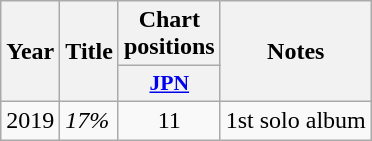<table class="wikitable">
<tr>
<th rowspan="2">Year</th>
<th rowspan="2">Title</th>
<th>Chart positions</th>
<th rowspan="2">Notes</th>
</tr>
<tr>
<th scope="col" style="width:2.5em;font-size:90%;"><a href='#'>JPN</a><br></th>
</tr>
<tr>
<td>2019</td>
<td><em>17%</em></td>
<td style="text-align:center;">11</td>
<td>1st solo album</td>
</tr>
</table>
